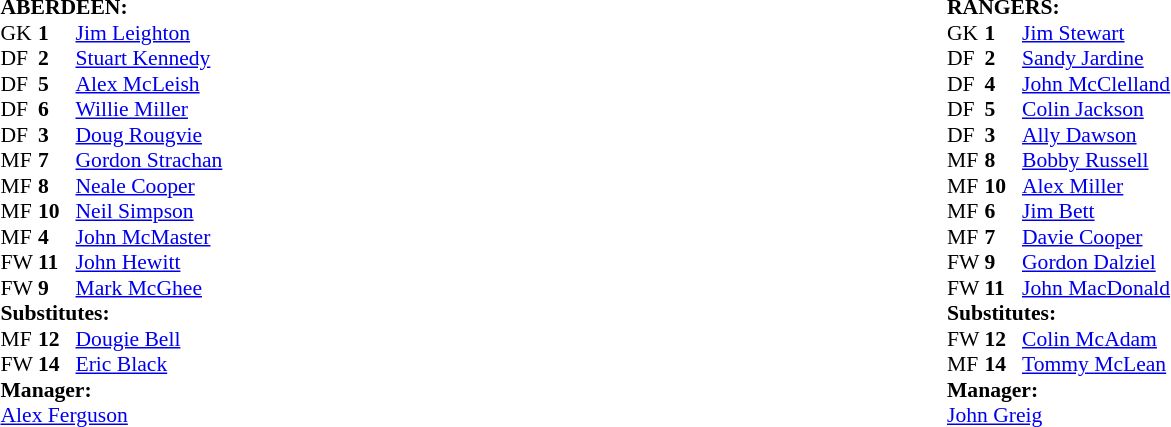<table width="100%">
<tr>
<td valign="top" width="50%"><br><table style="font-size: 90%" cellspacing="0" cellpadding="0">
<tr>
<td colspan="4"><strong>ABERDEEN:</strong></td>
</tr>
<tr>
<th width="25"></th>
<th width="25"></th>
</tr>
<tr>
<td>GK</td>
<td><strong>1</strong></td>
<td> <a href='#'>Jim Leighton</a></td>
</tr>
<tr>
<td>DF</td>
<td><strong>2</strong></td>
<td>  <a href='#'>Stuart Kennedy</a></td>
</tr>
<tr>
<td>DF</td>
<td><strong>5</strong></td>
<td> <a href='#'>Alex McLeish</a></td>
</tr>
<tr>
<td>DF</td>
<td><strong>6</strong></td>
<td> <a href='#'>Willie Miller</a></td>
</tr>
<tr>
<td>DF</td>
<td><strong>3</strong></td>
<td> <a href='#'>Doug Rougvie</a></td>
</tr>
<tr>
<td>MF</td>
<td><strong>7</strong></td>
<td> <a href='#'>Gordon Strachan</a></td>
</tr>
<tr>
<td>MF</td>
<td><strong>8</strong></td>
<td> <a href='#'>Neale Cooper</a></td>
</tr>
<tr>
<td>MF</td>
<td><strong>10</strong></td>
<td> <a href='#'>Neil Simpson</a></td>
</tr>
<tr>
<td>MF</td>
<td><strong>4</strong></td>
<td> <a href='#'>John McMaster</a></td>
<td></td>
<td></td>
</tr>
<tr>
<td>FW</td>
<td><strong>11</strong></td>
<td> <a href='#'>John Hewitt</a></td>
<td></td>
<td></td>
<td></td>
</tr>
<tr>
<td>FW</td>
<td><strong>9</strong></td>
<td> <a href='#'>Mark McGhee</a></td>
</tr>
<tr>
<td colspan=4><strong>Substitutes:</strong></td>
</tr>
<tr>
<td>MF</td>
<td><strong>12</strong></td>
<td> <a href='#'>Dougie Bell</a></td>
<td></td>
<td></td>
</tr>
<tr>
<td>FW</td>
<td><strong>14</strong></td>
<td> <a href='#'>Eric Black</a></td>
<td></td>
<td></td>
<td></td>
</tr>
<tr>
<td colspan=4><strong>Manager:</strong></td>
</tr>
<tr>
<td colspan="4"> <a href='#'>Alex Ferguson</a></td>
</tr>
</table>
</td>
<td valign="top" width="50%"><br><table style="font-size: 90%" cellspacing="0" cellpadding="0">
<tr>
<td colspan="4"><strong>RANGERS:</strong></td>
</tr>
<tr>
<th width="25"></th>
<th width="25"></th>
</tr>
<tr>
<td>GK</td>
<td><strong>1</strong></td>
<td> <a href='#'>Jim Stewart</a></td>
</tr>
<tr>
<td>DF</td>
<td><strong>2</strong></td>
<td> <a href='#'>Sandy Jardine</a></td>
<td></td>
<td></td>
</tr>
<tr>
<td>DF</td>
<td><strong>4</strong></td>
<td> <a href='#'>John McClelland</a></td>
</tr>
<tr>
<td>DF</td>
<td><strong>5</strong></td>
<td> <a href='#'>Colin Jackson</a></td>
</tr>
<tr>
<td>DF</td>
<td><strong>3</strong></td>
<td> <a href='#'>Ally Dawson</a></td>
</tr>
<tr>
<td>MF</td>
<td><strong>8</strong></td>
<td> <a href='#'>Bobby Russell</a></td>
</tr>
<tr>
<td>MF</td>
<td><strong>10</strong></td>
<td> <a href='#'>Alex Miller</a></td>
</tr>
<tr>
<td>MF</td>
<td><strong>6</strong></td>
<td> <a href='#'>Jim Bett</a></td>
</tr>
<tr>
<td>MF</td>
<td><strong>7</strong></td>
<td> <a href='#'>Davie Cooper</a></td>
</tr>
<tr>
<td>FW</td>
<td><strong>9</strong></td>
<td> <a href='#'>Gordon Dalziel</a></td>
<td></td>
<td></td>
<td></td>
</tr>
<tr>
<td>FW</td>
<td><strong>11</strong></td>
<td> <a href='#'>John MacDonald</a></td>
</tr>
<tr>
<td colspan=4><strong>Substitutes:</strong></td>
</tr>
<tr>
<td>FW</td>
<td><strong>12</strong></td>
<td> <a href='#'>Colin McAdam</a></td>
<td></td>
<td></td>
</tr>
<tr>
<td>MF</td>
<td><strong>14</strong></td>
<td> <a href='#'>Tommy McLean</a></td>
<td></td>
<td></td>
<td></td>
</tr>
<tr>
<td colspan=4><strong>Manager:</strong></td>
</tr>
<tr>
<td colspan="4"> <a href='#'>John Greig</a></td>
</tr>
</table>
</td>
</tr>
</table>
